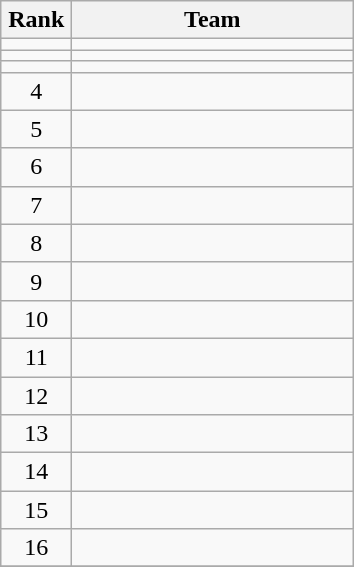<table class="wikitable">
<tr>
<th style="width: 40px;">Rank</th>
<th style="width: 180px;">Team</th>
</tr>
<tr>
<td align=center></td>
<td></td>
</tr>
<tr>
<td align=center></td>
<td></td>
</tr>
<tr>
<td align=center></td>
<td></td>
</tr>
<tr>
<td align=center>4</td>
<td></td>
</tr>
<tr>
<td align=center>5</td>
<td></td>
</tr>
<tr>
<td align=center>6</td>
<td></td>
</tr>
<tr>
<td align=center>7</td>
<td></td>
</tr>
<tr>
<td align=center>8</td>
<td></td>
</tr>
<tr>
<td align=center>9</td>
<td></td>
</tr>
<tr>
<td align=center>10</td>
<td></td>
</tr>
<tr>
<td align=center>11</td>
<td></td>
</tr>
<tr>
<td align=center>12</td>
<td></td>
</tr>
<tr>
<td align=center>13</td>
<td></td>
</tr>
<tr>
<td align=center>14</td>
<td></td>
</tr>
<tr>
<td align=center>15</td>
<td></td>
</tr>
<tr>
<td align=center>16</td>
<td></td>
</tr>
<tr>
</tr>
</table>
